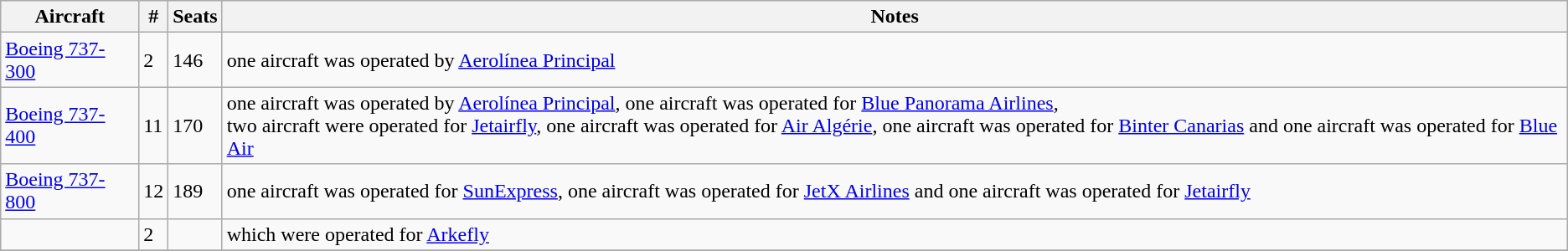<table class="wikitable sortable">
<tr>
<th>Aircraft</th>
<th>#</th>
<th>Seats</th>
<th>Notes</th>
</tr>
<tr>
<td><a href='#'>Boeing 737-300</a></td>
<td>2</td>
<td>146</td>
<td>one aircraft was operated by <a href='#'>Aerolínea Principal</a></td>
</tr>
<tr>
<td><a href='#'>Boeing 737-400</a></td>
<td>11</td>
<td>170</td>
<td>one aircraft was operated by <a href='#'>Aerolínea Principal</a>, one aircraft was operated for <a href='#'>Blue Panorama Airlines</a>, <br>two aircraft were operated for <a href='#'>Jetairfly</a>, one aircraft was operated for <a href='#'>Air Algérie</a>, one aircraft was operated for <a href='#'>Binter Canarias</a> and one aircraft was operated for <a href='#'>Blue Air</a></td>
</tr>
<tr>
<td><a href='#'>Boeing 737-800</a></td>
<td>12</td>
<td>189</td>
<td>one aircraft was operated for <a href='#'>SunExpress</a>, one aircraft was operated for <a href='#'>JetX Airlines</a> and one aircraft was operated for <a href='#'>Jetairfly</a></td>
</tr>
<tr>
<td></td>
<td>2</td>
<td></td>
<td>which were operated for <a href='#'>Arkefly</a></td>
</tr>
<tr>
</tr>
</table>
